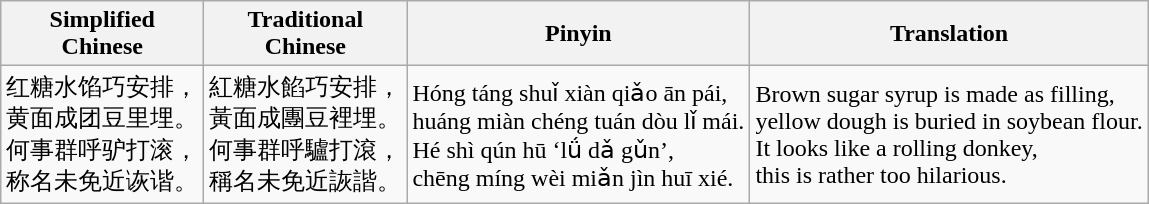<table class="wikitable">
<tr>
<th>Simplified<br>Chinese</th>
<th>Traditional<br>Chinese</th>
<th>Pinyin</th>
<th>Translation</th>
</tr>
<tr>
<td>红糖水馅巧安排，<br>黄面成团豆里埋。<br>何事群呼驴打滚，<br>称名未免近诙谐。</td>
<td>紅糖水餡巧安排，<br>黃面成團豆裡埋。<br>何事群呼驢打滾，<br>稱名未免近詼諧。</td>
<td>Hóng táng shuǐ xiàn qiǎo ān pái,<br>huáng miàn chéng tuán dòu lǐ mái.<br>Hé shì qún hū ‘lǘ dǎ gǔn’,<br>chēng míng wèi miǎn jìn huī xié.</td>
<td>Brown sugar syrup is made as filling,<br>yellow dough is buried in soybean flour.<br>It looks like a rolling donkey,<br>this is rather too hilarious.</td>
</tr>
</table>
